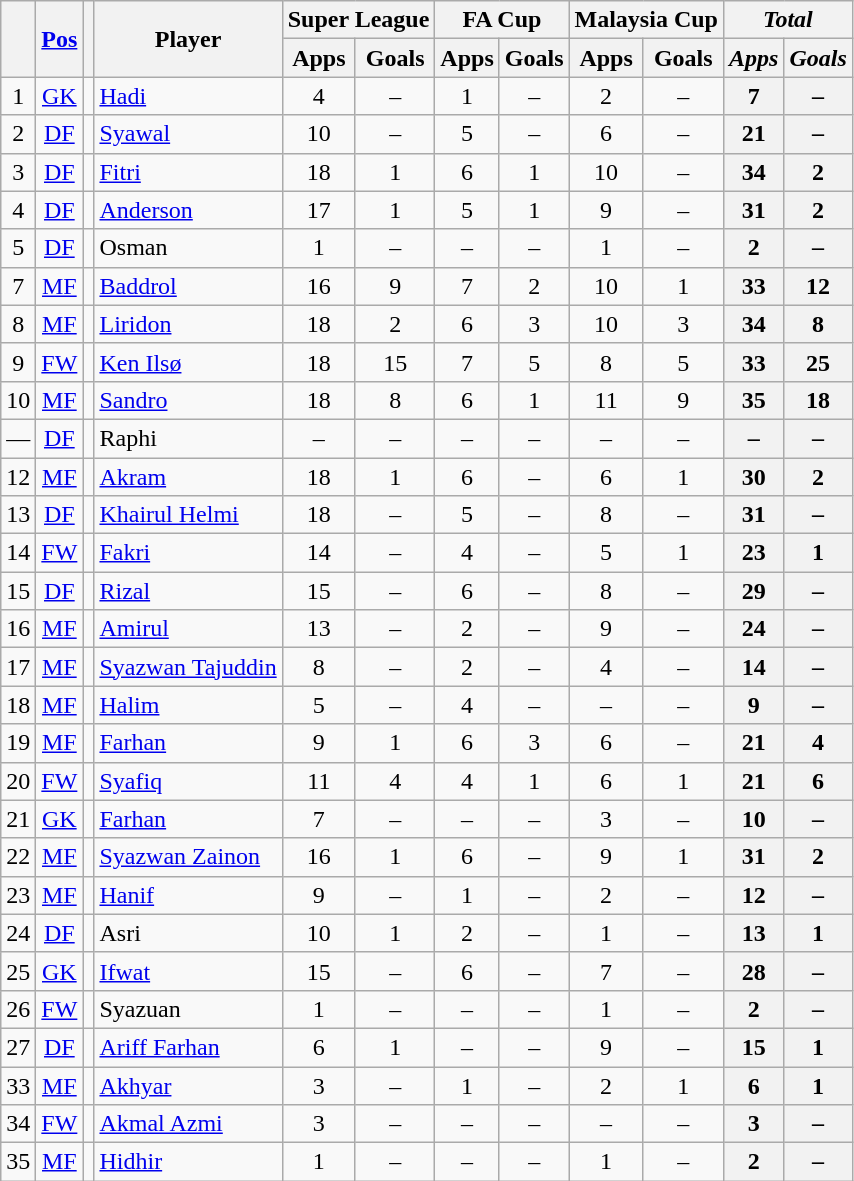<table class="wikitable sortable" style="text-align: center;">
<tr>
<th rowspan="2"></th>
<th rowspan="2"><a href='#'>Pos</a></th>
<th rowspan="2"></th>
<th rowspan="2">Player</th>
<th colspan="2">Super League</th>
<th colspan="2">FA Cup</th>
<th colspan="2">Malaysia Cup</th>
<th colspan="2"><strong><em>Total</em></strong></th>
</tr>
<tr>
<th>Apps</th>
<th>Goals</th>
<th>Apps</th>
<th>Goals</th>
<th>Apps</th>
<th>Goals</th>
<th><strong><em>Apps</em></strong></th>
<th><strong><em>Goals</em></strong></th>
</tr>
<tr>
<td>1</td>
<td><a href='#'>GK</a></td>
<td></td>
<td align=left><a href='#'>Hadi</a></td>
<td>4</td>
<td>–</td>
<td>1</td>
<td>–</td>
<td>2</td>
<td>–</td>
<th>7</th>
<th>–</th>
</tr>
<tr>
<td>2</td>
<td><a href='#'>DF</a></td>
<td></td>
<td align=left><a href='#'>Syawal</a></td>
<td>10</td>
<td>–</td>
<td>5</td>
<td>–</td>
<td>6</td>
<td>–</td>
<th>21</th>
<th>–</th>
</tr>
<tr>
<td>3</td>
<td><a href='#'>DF</a></td>
<td></td>
<td align=left><a href='#'>Fitri</a></td>
<td>18</td>
<td>1</td>
<td>6</td>
<td>1</td>
<td>10</td>
<td>–</td>
<th>34</th>
<th>2</th>
</tr>
<tr>
<td>4</td>
<td><a href='#'>DF</a></td>
<td></td>
<td align=left><a href='#'>Anderson</a></td>
<td>17</td>
<td>1</td>
<td>5</td>
<td>1</td>
<td>9</td>
<td>–</td>
<th>31</th>
<th>2</th>
</tr>
<tr>
<td>5</td>
<td><a href='#'>DF</a></td>
<td></td>
<td align=left>Osman</td>
<td>1</td>
<td>–</td>
<td>–</td>
<td>–</td>
<td>1</td>
<td>–</td>
<th>2</th>
<th>–</th>
</tr>
<tr>
<td>7</td>
<td><a href='#'>MF</a></td>
<td></td>
<td align=left><a href='#'>Baddrol</a></td>
<td>16</td>
<td>9</td>
<td>7</td>
<td>2</td>
<td>10</td>
<td>1</td>
<th>33</th>
<th>12</th>
</tr>
<tr>
<td>8</td>
<td><a href='#'>MF</a></td>
<td></td>
<td align=left><a href='#'>Liridon</a></td>
<td>18</td>
<td>2</td>
<td>6</td>
<td>3</td>
<td>10</td>
<td>3</td>
<th>34</th>
<th>8</th>
</tr>
<tr>
<td>9</td>
<td><a href='#'>FW</a></td>
<td></td>
<td align=left><a href='#'>Ken Ilsø</a></td>
<td>18</td>
<td>15</td>
<td>7</td>
<td>5</td>
<td>8</td>
<td>5</td>
<th>33</th>
<th>25</th>
</tr>
<tr>
<td>10</td>
<td><a href='#'>MF</a></td>
<td></td>
<td align=left><a href='#'>Sandro</a></td>
<td>18</td>
<td>8</td>
<td>6</td>
<td>1</td>
<td>11</td>
<td>9</td>
<th>35</th>
<th>18</th>
</tr>
<tr>
<td>—</td>
<td><a href='#'>DF</a></td>
<td></td>
<td align=left>Raphi</td>
<td>–</td>
<td>–</td>
<td>–</td>
<td>–</td>
<td>–</td>
<td>–</td>
<th>–</th>
<th>–</th>
</tr>
<tr>
<td>12</td>
<td><a href='#'>MF</a></td>
<td></td>
<td align=left><a href='#'>Akram</a></td>
<td>18</td>
<td>1</td>
<td>6</td>
<td>–</td>
<td>6</td>
<td>1</td>
<th>30</th>
<th>2</th>
</tr>
<tr>
<td>13</td>
<td><a href='#'>DF</a></td>
<td></td>
<td align=left><a href='#'>Khairul Helmi</a></td>
<td>18</td>
<td>–</td>
<td>5</td>
<td>–</td>
<td>8</td>
<td>–</td>
<th>31</th>
<th>–</th>
</tr>
<tr>
<td>14</td>
<td><a href='#'>FW</a></td>
<td></td>
<td align=left><a href='#'>Fakri</a></td>
<td>14</td>
<td>–</td>
<td>4</td>
<td>–</td>
<td>5</td>
<td>1</td>
<th>23</th>
<th>1</th>
</tr>
<tr>
<td>15</td>
<td><a href='#'>DF</a></td>
<td></td>
<td align=left><a href='#'>Rizal</a></td>
<td>15</td>
<td>–</td>
<td>6</td>
<td>–</td>
<td>8</td>
<td>–</td>
<th>29</th>
<th>–</th>
</tr>
<tr>
<td>16</td>
<td><a href='#'>MF</a></td>
<td></td>
<td align=left><a href='#'>Amirul</a></td>
<td>13</td>
<td>–</td>
<td>2</td>
<td>–</td>
<td>9</td>
<td>–</td>
<th>24</th>
<th>–</th>
</tr>
<tr>
<td>17</td>
<td><a href='#'>MF</a></td>
<td></td>
<td align=left><a href='#'>Syazwan Tajuddin</a></td>
<td>8</td>
<td>–</td>
<td>2</td>
<td>–</td>
<td>4</td>
<td>–</td>
<th>14</th>
<th>–</th>
</tr>
<tr>
<td>18</td>
<td><a href='#'>MF</a></td>
<td></td>
<td align=left><a href='#'>Halim</a></td>
<td>5</td>
<td>–</td>
<td>4</td>
<td>–</td>
<td>–</td>
<td>–</td>
<th>9</th>
<th>–</th>
</tr>
<tr>
<td>19</td>
<td><a href='#'>MF</a></td>
<td></td>
<td align=left><a href='#'>Farhan</a></td>
<td>9</td>
<td>1</td>
<td>6</td>
<td>3</td>
<td>6</td>
<td>–</td>
<th>21</th>
<th>4</th>
</tr>
<tr>
<td>20</td>
<td><a href='#'>FW</a></td>
<td></td>
<td align=left><a href='#'>Syafiq</a></td>
<td>11</td>
<td>4</td>
<td>4</td>
<td>1</td>
<td>6</td>
<td>1</td>
<th>21</th>
<th>6</th>
</tr>
<tr>
<td>21</td>
<td><a href='#'>GK</a></td>
<td></td>
<td align=left><a href='#'>Farhan</a></td>
<td>7</td>
<td>–</td>
<td>–</td>
<td>–</td>
<td>3</td>
<td>–</td>
<th>10</th>
<th>–</th>
</tr>
<tr>
<td>22</td>
<td><a href='#'>MF</a></td>
<td></td>
<td align=left><a href='#'>Syazwan Zainon</a></td>
<td>16</td>
<td>1</td>
<td>6</td>
<td>–</td>
<td>9</td>
<td>1</td>
<th>31</th>
<th>2</th>
</tr>
<tr>
<td>23</td>
<td><a href='#'>MF</a></td>
<td></td>
<td align=left><a href='#'>Hanif</a></td>
<td>9</td>
<td>–</td>
<td>1</td>
<td>–</td>
<td>2</td>
<td>–</td>
<th>12</th>
<th>–</th>
</tr>
<tr>
<td>24</td>
<td><a href='#'>DF</a></td>
<td></td>
<td align=left>Asri</td>
<td>10</td>
<td>1</td>
<td>2</td>
<td>–</td>
<td>1</td>
<td>–</td>
<th>13</th>
<th>1</th>
</tr>
<tr>
<td>25</td>
<td><a href='#'>GK</a></td>
<td></td>
<td align=left><a href='#'>Ifwat</a></td>
<td>15</td>
<td>–</td>
<td>6</td>
<td>–</td>
<td>7</td>
<td>–</td>
<th>28</th>
<th>–</th>
</tr>
<tr>
<td>26</td>
<td><a href='#'>FW</a></td>
<td></td>
<td align=left>Syazuan</td>
<td>1</td>
<td>–</td>
<td>–</td>
<td>–</td>
<td>1</td>
<td>–</td>
<th>2</th>
<th>–</th>
</tr>
<tr>
<td>27</td>
<td><a href='#'>DF</a></td>
<td></td>
<td align=left><a href='#'>Ariff Farhan</a></td>
<td>6</td>
<td>1</td>
<td>–</td>
<td>–</td>
<td>9</td>
<td>–</td>
<th>15</th>
<th>1</th>
</tr>
<tr>
<td>33</td>
<td><a href='#'>MF</a></td>
<td></td>
<td align=left><a href='#'>Akhyar</a></td>
<td>3</td>
<td>–</td>
<td>1</td>
<td>–</td>
<td>2</td>
<td>1</td>
<th>6</th>
<th>1</th>
</tr>
<tr>
<td>34</td>
<td><a href='#'>FW</a></td>
<td></td>
<td align=left><a href='#'>Akmal Azmi</a></td>
<td>3</td>
<td>–</td>
<td>–</td>
<td>–</td>
<td>–</td>
<td>–</td>
<th>3</th>
<th>–</th>
</tr>
<tr>
<td>35</td>
<td><a href='#'>MF</a></td>
<td></td>
<td align=left><a href='#'>Hidhir</a></td>
<td>1</td>
<td>–</td>
<td>–</td>
<td>–</td>
<td>1</td>
<td>–</td>
<th>2</th>
<th>–</th>
</tr>
</table>
